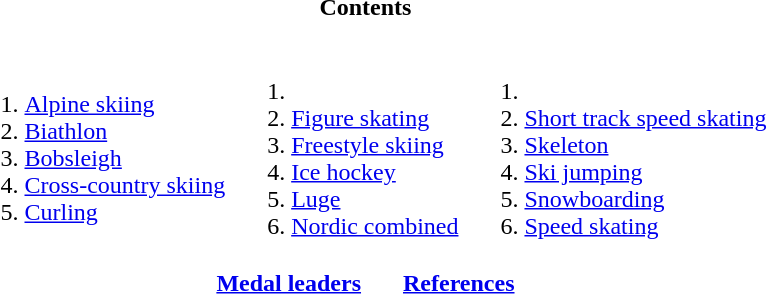<table id="toc" class="toc" summary="Contents">
<tr>
<td align="center" colspan=3><strong>Contents</strong></td>
</tr>
<tr>
<td><br><ol><li><a href='#'>Alpine skiing</a></li><li><a href='#'>Biathlon</a></li><li><a href='#'>Bobsleigh</a></li><li><a href='#'>Cross-country skiing</a></li><li><a href='#'>Curling</a></li></ol></td>
<td valign=top><br><ol><li><li><a href='#'>Figure skating</a></li><li><a href='#'>Freestyle skiing</a></li><li><a href='#'>Ice hockey</a></li><li><a href='#'>Luge</a></li><li><a href='#'>Nordic combined</a></li></ol></td>
<td valign=top><br><ol><li><li><a href='#'>Short track speed skating</a></li><li><a href='#'>Skeleton</a></li><li><a href='#'>Ski jumping</a></li><li><a href='#'>Snowboarding</a></li><li><a href='#'>Speed skating</a></li></ol></td>
</tr>
<tr>
<td align=center colspan=3><strong><a href='#'>Medal leaders</a></strong>       <strong><a href='#'>References</a></strong></td>
</tr>
</table>
